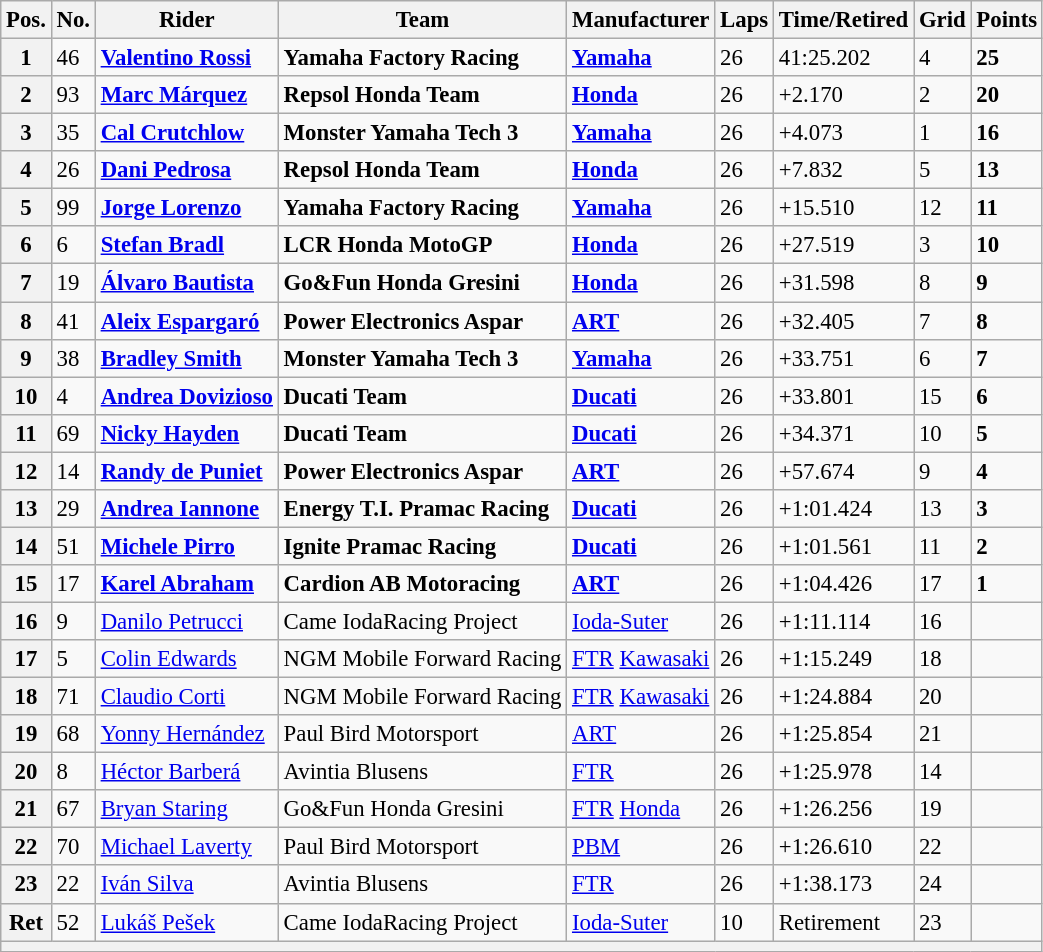<table class="wikitable" style="font-size: 95%;">
<tr>
<th>Pos.</th>
<th>No.</th>
<th>Rider</th>
<th>Team</th>
<th>Manufacturer</th>
<th>Laps</th>
<th>Time/Retired</th>
<th>Grid</th>
<th>Points</th>
</tr>
<tr>
<th>1</th>
<td>46</td>
<td> <strong><a href='#'>Valentino Rossi</a></strong></td>
<td><strong>Yamaha Factory Racing</strong></td>
<td><strong><a href='#'>Yamaha</a></strong></td>
<td>26</td>
<td>41:25.202</td>
<td>4</td>
<td><strong>25</strong></td>
</tr>
<tr>
<th>2</th>
<td>93</td>
<td> <strong><a href='#'>Marc Márquez</a></strong></td>
<td><strong>Repsol Honda Team</strong></td>
<td><strong><a href='#'>Honda</a></strong></td>
<td>26</td>
<td>+2.170</td>
<td>2</td>
<td><strong>20</strong></td>
</tr>
<tr>
<th>3</th>
<td>35</td>
<td> <strong><a href='#'>Cal Crutchlow</a></strong></td>
<td><strong>Monster Yamaha Tech 3</strong></td>
<td><strong><a href='#'>Yamaha</a></strong></td>
<td>26</td>
<td>+4.073</td>
<td>1</td>
<td><strong>16</strong></td>
</tr>
<tr>
<th>4</th>
<td>26</td>
<td> <strong><a href='#'>Dani Pedrosa</a></strong></td>
<td><strong>Repsol Honda Team</strong></td>
<td><strong><a href='#'>Honda</a></strong></td>
<td>26</td>
<td>+7.832</td>
<td>5</td>
<td><strong>13</strong></td>
</tr>
<tr>
<th>5</th>
<td>99</td>
<td> <strong><a href='#'>Jorge Lorenzo</a></strong></td>
<td><strong>Yamaha Factory Racing</strong></td>
<td><strong><a href='#'>Yamaha</a></strong></td>
<td>26</td>
<td>+15.510</td>
<td>12</td>
<td><strong>11</strong></td>
</tr>
<tr>
<th>6</th>
<td>6</td>
<td> <strong><a href='#'>Stefan Bradl</a></strong></td>
<td><strong>LCR Honda MotoGP</strong></td>
<td><strong><a href='#'>Honda</a></strong></td>
<td>26</td>
<td>+27.519</td>
<td>3</td>
<td><strong>10</strong></td>
</tr>
<tr>
<th>7</th>
<td>19</td>
<td> <strong><a href='#'>Álvaro Bautista</a></strong></td>
<td><strong>Go&Fun Honda Gresini</strong></td>
<td><strong><a href='#'>Honda</a></strong></td>
<td>26</td>
<td>+31.598</td>
<td>8</td>
<td><strong>9</strong></td>
</tr>
<tr>
<th>8</th>
<td>41</td>
<td> <strong><a href='#'>Aleix Espargaró</a></strong></td>
<td><strong>Power Electronics Aspar</strong></td>
<td><strong><a href='#'>ART</a></strong></td>
<td>26</td>
<td>+32.405</td>
<td>7</td>
<td><strong>8</strong></td>
</tr>
<tr>
<th>9</th>
<td>38</td>
<td> <strong><a href='#'>Bradley Smith</a></strong></td>
<td><strong>Monster Yamaha Tech 3</strong></td>
<td><strong><a href='#'>Yamaha</a></strong></td>
<td>26</td>
<td>+33.751</td>
<td>6</td>
<td><strong>7</strong></td>
</tr>
<tr>
<th>10</th>
<td>4</td>
<td> <strong><a href='#'>Andrea Dovizioso</a></strong></td>
<td><strong>Ducati Team</strong></td>
<td><strong><a href='#'>Ducati</a></strong></td>
<td>26</td>
<td>+33.801</td>
<td>15</td>
<td><strong>6</strong></td>
</tr>
<tr>
<th>11</th>
<td>69</td>
<td> <strong><a href='#'>Nicky Hayden</a></strong></td>
<td><strong>Ducati Team</strong></td>
<td><strong><a href='#'>Ducati</a></strong></td>
<td>26</td>
<td>+34.371</td>
<td>10</td>
<td><strong>5</strong></td>
</tr>
<tr>
<th>12</th>
<td>14</td>
<td> <strong><a href='#'>Randy de Puniet</a></strong></td>
<td><strong>Power Electronics Aspar</strong></td>
<td><strong><a href='#'>ART</a></strong></td>
<td>26</td>
<td>+57.674</td>
<td>9</td>
<td><strong>4</strong></td>
</tr>
<tr>
<th>13</th>
<td>29</td>
<td> <strong><a href='#'>Andrea Iannone</a></strong></td>
<td><strong>Energy T.I. Pramac Racing</strong></td>
<td><strong><a href='#'>Ducati</a></strong></td>
<td>26</td>
<td>+1:01.424</td>
<td>13</td>
<td><strong>3</strong></td>
</tr>
<tr>
<th>14</th>
<td>51</td>
<td> <strong><a href='#'>Michele Pirro</a></strong></td>
<td><strong>Ignite Pramac Racing</strong></td>
<td><strong><a href='#'>Ducati</a></strong></td>
<td>26</td>
<td>+1:01.561</td>
<td>11</td>
<td><strong>2</strong></td>
</tr>
<tr>
<th>15</th>
<td>17</td>
<td> <strong><a href='#'>Karel Abraham</a></strong></td>
<td><strong>Cardion AB Motoracing</strong></td>
<td><strong><a href='#'>ART</a></strong></td>
<td>26</td>
<td>+1:04.426</td>
<td>17</td>
<td><strong>1</strong></td>
</tr>
<tr>
<th>16</th>
<td>9</td>
<td> <a href='#'>Danilo Petrucci</a></td>
<td>Came IodaRacing Project</td>
<td><a href='#'>Ioda-Suter</a></td>
<td>26</td>
<td>+1:11.114</td>
<td>16</td>
<td></td>
</tr>
<tr>
<th>17</th>
<td>5</td>
<td> <a href='#'>Colin Edwards</a></td>
<td>NGM Mobile Forward Racing</td>
<td><a href='#'>FTR</a> <a href='#'>Kawasaki</a></td>
<td>26</td>
<td>+1:15.249</td>
<td>18</td>
<td></td>
</tr>
<tr>
<th>18</th>
<td>71</td>
<td> <a href='#'>Claudio Corti</a></td>
<td>NGM Mobile Forward Racing</td>
<td><a href='#'>FTR</a> <a href='#'>Kawasaki</a></td>
<td>26</td>
<td>+1:24.884</td>
<td>20</td>
<td></td>
</tr>
<tr>
<th>19</th>
<td>68</td>
<td> <a href='#'>Yonny Hernández</a></td>
<td>Paul Bird Motorsport</td>
<td><a href='#'>ART</a></td>
<td>26</td>
<td>+1:25.854</td>
<td>21</td>
<td></td>
</tr>
<tr>
<th>20</th>
<td>8</td>
<td> <a href='#'>Héctor Barberá</a></td>
<td>Avintia Blusens</td>
<td><a href='#'>FTR</a></td>
<td>26</td>
<td>+1:25.978</td>
<td>14</td>
<td></td>
</tr>
<tr>
<th>21</th>
<td>67</td>
<td> <a href='#'>Bryan Staring</a></td>
<td>Go&Fun Honda Gresini</td>
<td><a href='#'>FTR</a> <a href='#'>Honda</a></td>
<td>26</td>
<td>+1:26.256</td>
<td>19</td>
<td></td>
</tr>
<tr>
<th>22</th>
<td>70</td>
<td> <a href='#'>Michael Laverty</a></td>
<td>Paul Bird Motorsport</td>
<td><a href='#'>PBM</a></td>
<td>26</td>
<td>+1:26.610</td>
<td>22</td>
<td></td>
</tr>
<tr>
<th>23</th>
<td>22</td>
<td> <a href='#'>Iván Silva</a></td>
<td>Avintia Blusens</td>
<td><a href='#'>FTR</a></td>
<td>26</td>
<td>+1:38.173</td>
<td>24</td>
<td></td>
</tr>
<tr>
<th>Ret</th>
<td>52</td>
<td> <a href='#'>Lukáš Pešek</a></td>
<td>Came IodaRacing Project</td>
<td><a href='#'>Ioda-Suter</a></td>
<td>10</td>
<td>Retirement</td>
<td>23</td>
<td></td>
</tr>
<tr>
<th colspan=9></th>
</tr>
</table>
